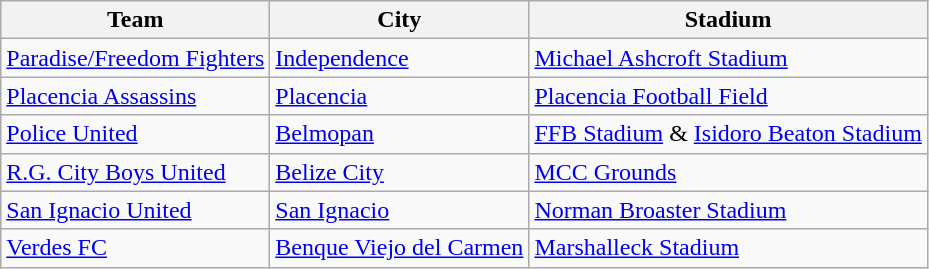<table class="wikitable">
<tr>
<th>Team</th>
<th>City</th>
<th>Stadium</th>
</tr>
<tr>
<td><a href='#'>Paradise/Freedom Fighters</a></td>
<td><a href='#'>Independence</a></td>
<td><a href='#'>Michael Ashcroft Stadium</a></td>
</tr>
<tr>
<td><a href='#'>Placencia Assassins</a></td>
<td><a href='#'>Placencia</a></td>
<td><a href='#'>Placencia Football Field</a></td>
</tr>
<tr>
<td><a href='#'>Police United</a></td>
<td><a href='#'>Belmopan</a></td>
<td><a href='#'>FFB Stadium</a> & <a href='#'>Isidoro Beaton Stadium</a></td>
</tr>
<tr>
<td><a href='#'>R.G. City Boys United</a></td>
<td><a href='#'>Belize City</a></td>
<td><a href='#'>MCC Grounds</a></td>
</tr>
<tr>
<td><a href='#'>San Ignacio United</a></td>
<td><a href='#'>San Ignacio</a></td>
<td><a href='#'>Norman Broaster Stadium</a></td>
</tr>
<tr>
<td><a href='#'>Verdes FC</a></td>
<td><a href='#'>Benque Viejo del Carmen</a></td>
<td><a href='#'>Marshalleck Stadium</a></td>
</tr>
</table>
